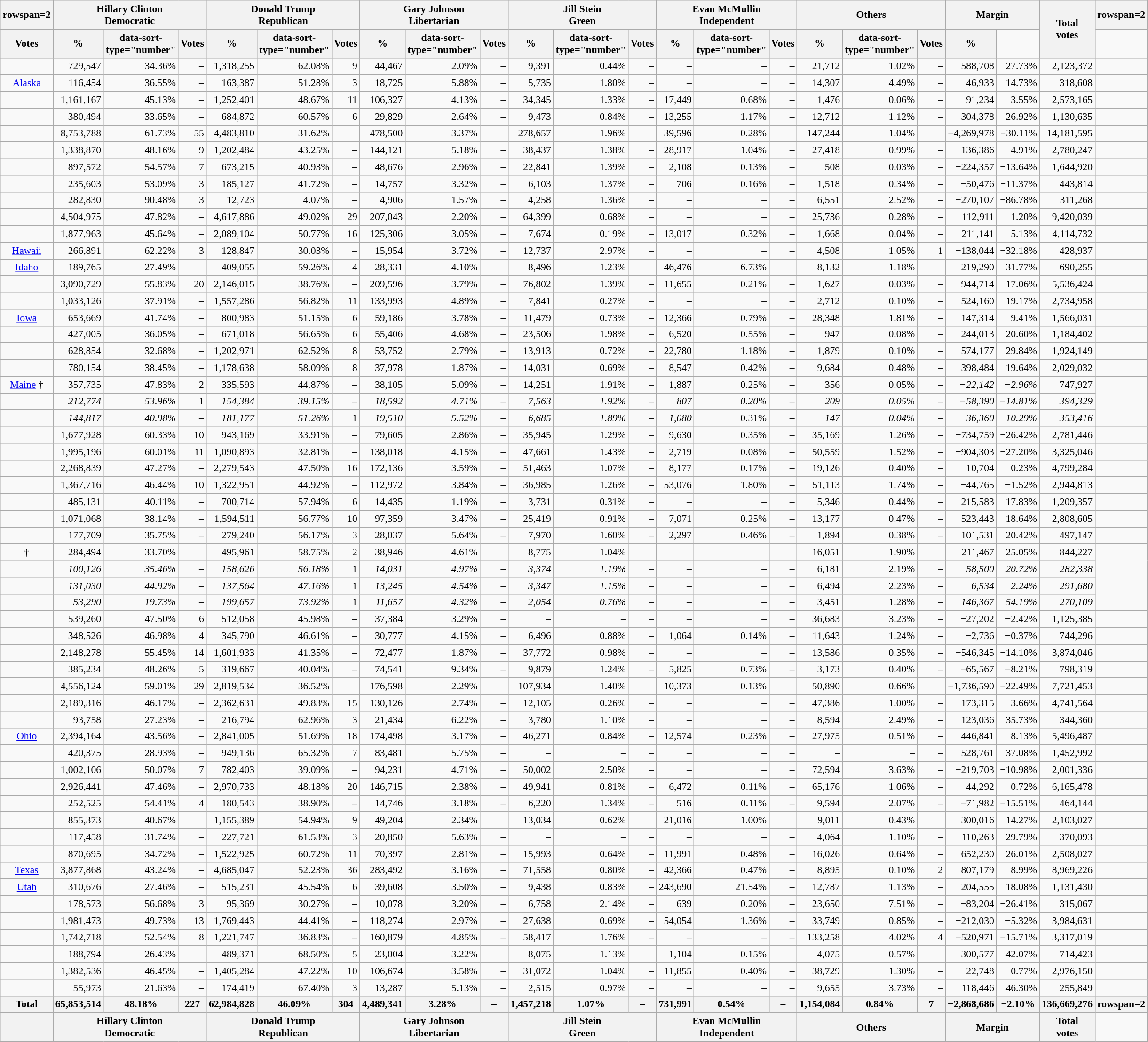<table class="wikitable sortable" style="text-align:right;font-size:90%;">
<tr>
<th>rowspan=2 </th>
<th colspan=3>Hillary Clinton<br>Democratic</th>
<th colspan=3>Donald Trump<br>Republican</th>
<th colspan=3>Gary Johnson<br>Libertarian</th>
<th colspan=3>Jill Stein<br>Green</th>
<th colspan=3>Evan McMullin<br>Independent</th>
<th colspan=3>Others</th>
<th colspan=2>Margin</th>
<th rowspan=2 data-sort-type="number">Total<br>votes</th>
<th>rowspan=2 </th>
</tr>
<tr>
<th data-sort-type="number">Votes</th>
<th data-sort-type="number">%</th>
<th>data-sort-type="number" </th>
<th data-sort-type="number">Votes</th>
<th data-sort-type="number">%</th>
<th>data-sort-type="number" </th>
<th data-sort-type="number">Votes</th>
<th data-sort-type="number">%</th>
<th>data-sort-type="number" </th>
<th data-sort-type="number">Votes</th>
<th data-sort-type="number">%</th>
<th>data-sort-type="number" </th>
<th data-sort-type="number">Votes</th>
<th data-sort-type="number">%</th>
<th>data-sort-type="number" </th>
<th data-sort-type="number">Votes</th>
<th data-sort-type="number">%</th>
<th>data-sort-type="number" </th>
<th data-sort-type="number">Votes</th>
<th data-sort-type="number">%</th>
</tr>
<tr>
<td style="white-space:nowrap;text-align:center;"><a href='#'></a></td>
<td>729,547</td>
<td>34.36%</td>
<td>–</td>
<td>1,318,255</td>
<td>62.08%</td>
<td>9</td>
<td>44,467</td>
<td>2.09%</td>
<td>–</td>
<td>9,391</td>
<td>0.44%</td>
<td>–</td>
<td>–</td>
<td>–</td>
<td>–</td>
<td>21,712</td>
<td>1.02%</td>
<td>–</td>
<td>588,708</td>
<td>27.73%</td>
<td>2,123,372</td>
<td></td>
</tr>
<tr>
<td style="white-space:nowrap;text-align:center;"><a href='#'>Alaska</a></td>
<td>116,454</td>
<td>36.55%</td>
<td>–</td>
<td>163,387</td>
<td>51.28%</td>
<td>3</td>
<td>18,725</td>
<td>5.88%</td>
<td>–</td>
<td>5,735</td>
<td>1.80%</td>
<td>–</td>
<td>–</td>
<td>–</td>
<td>–</td>
<td>14,307</td>
<td>4.49%</td>
<td>–</td>
<td>46,933</td>
<td>14.73%</td>
<td>318,608</td>
<td></td>
</tr>
<tr>
<td style="white-space:nowrap;text-align:center;"><a href='#'></a></td>
<td>1,161,167</td>
<td>45.13%</td>
<td>–</td>
<td>1,252,401</td>
<td>48.67%</td>
<td>11</td>
<td>106,327</td>
<td>4.13%</td>
<td>–</td>
<td>34,345</td>
<td>1.33%</td>
<td>–</td>
<td>17,449</td>
<td>0.68%</td>
<td>–</td>
<td>1,476</td>
<td>0.06%</td>
<td>–</td>
<td>91,234</td>
<td>3.55%</td>
<td>2,573,165</td>
<td></td>
</tr>
<tr>
<td style="white-space:nowrap;text-align:center;"><a href='#'></a></td>
<td>380,494</td>
<td>33.65%</td>
<td>–</td>
<td>684,872</td>
<td>60.57%</td>
<td>6</td>
<td>29,829</td>
<td>2.64%</td>
<td>–</td>
<td>9,473</td>
<td>0.84%</td>
<td>–</td>
<td>13,255</td>
<td>1.17%</td>
<td>–</td>
<td>12,712</td>
<td>1.12%</td>
<td>–</td>
<td>304,378</td>
<td>26.92%</td>
<td>1,130,635</td>
<td></td>
</tr>
<tr>
<td style="white-space:nowrap;text-align:center;"><a href='#'></a></td>
<td>8,753,788</td>
<td>61.73%</td>
<td>55</td>
<td>4,483,810</td>
<td>31.62%</td>
<td>–</td>
<td>478,500</td>
<td>3.37%</td>
<td>–</td>
<td>278,657</td>
<td>1.96%</td>
<td>–</td>
<td>39,596</td>
<td>0.28%</td>
<td>–</td>
<td>147,244</td>
<td>1.04%</td>
<td>–</td>
<td>−4,269,978</td>
<td>−30.11%</td>
<td>14,181,595</td>
<td></td>
</tr>
<tr>
<td style="white-space:nowrap;text-align:center;"><a href='#'></a></td>
<td>1,338,870</td>
<td>48.16%</td>
<td>9</td>
<td>1,202,484</td>
<td>43.25%</td>
<td>–</td>
<td>144,121</td>
<td>5.18%</td>
<td>–</td>
<td>38,437</td>
<td>1.38%</td>
<td>–</td>
<td>28,917</td>
<td>1.04%</td>
<td>–</td>
<td>27,418</td>
<td>0.99%</td>
<td>–</td>
<td>−136,386</td>
<td>−4.91%</td>
<td>2,780,247</td>
<td></td>
</tr>
<tr>
<td style="white-space:nowrap;text-align:center;"><a href='#'></a></td>
<td>897,572</td>
<td>54.57%</td>
<td>7</td>
<td>673,215</td>
<td>40.93%</td>
<td>–</td>
<td>48,676</td>
<td>2.96%</td>
<td>–</td>
<td>22,841</td>
<td>1.39%</td>
<td>–</td>
<td>2,108</td>
<td>0.13%</td>
<td>–</td>
<td>508</td>
<td>0.03%</td>
<td>–</td>
<td>−224,357</td>
<td>−13.64%</td>
<td>1,644,920</td>
<td></td>
</tr>
<tr>
<td style="white-space:nowrap;text-align:center;"><a href='#'></a></td>
<td>235,603</td>
<td>53.09%</td>
<td>3</td>
<td>185,127</td>
<td>41.72%</td>
<td>–</td>
<td>14,757</td>
<td>3.32%</td>
<td>–</td>
<td>6,103</td>
<td>1.37%</td>
<td>–</td>
<td>706</td>
<td>0.16%</td>
<td>–</td>
<td>1,518</td>
<td>0.34%</td>
<td>–</td>
<td>−50,476</td>
<td>−11.37%</td>
<td>443,814</td>
<td></td>
</tr>
<tr>
<td style="white-space:nowrap;text-align:center;"><a href='#'></a></td>
<td>282,830</td>
<td>90.48%</td>
<td>3</td>
<td>12,723</td>
<td>4.07%</td>
<td>–</td>
<td>4,906</td>
<td>1.57%</td>
<td>–</td>
<td>4,258</td>
<td>1.36%</td>
<td>–</td>
<td>–</td>
<td>–</td>
<td>–</td>
<td>6,551</td>
<td>2.52%</td>
<td>–</td>
<td>−270,107</td>
<td>−86.78%</td>
<td>311,268</td>
<td></td>
</tr>
<tr>
<td style="white-space:nowrap;text-align:center;"><a href='#'></a></td>
<td>4,504,975</td>
<td>47.82%</td>
<td>–</td>
<td>4,617,886</td>
<td>49.02%</td>
<td>29</td>
<td>207,043</td>
<td>2.20%</td>
<td>–</td>
<td>64,399</td>
<td>0.68%</td>
<td>–</td>
<td>–</td>
<td>–</td>
<td>–</td>
<td>25,736</td>
<td>0.28%</td>
<td>–</td>
<td>112,911</td>
<td>1.20%</td>
<td>9,420,039</td>
<td></td>
</tr>
<tr>
<td style="white-space:nowrap;text-align:center;"><a href='#'></a></td>
<td>1,877,963</td>
<td>45.64%</td>
<td>–</td>
<td>2,089,104</td>
<td>50.77%</td>
<td>16</td>
<td>125,306</td>
<td>3.05%</td>
<td>–</td>
<td>7,674</td>
<td>0.19%</td>
<td>–</td>
<td>13,017</td>
<td>0.32%</td>
<td>–</td>
<td>1,668</td>
<td>0.04%</td>
<td>–</td>
<td>211,141</td>
<td>5.13%</td>
<td>4,114,732</td>
<td></td>
</tr>
<tr>
<td style="white-space:nowrap;text-align:center;"><a href='#'>Hawaii</a></td>
<td>266,891</td>
<td>62.22%</td>
<td>3</td>
<td>128,847</td>
<td>30.03%</td>
<td>–</td>
<td>15,954</td>
<td>3.72%</td>
<td>–</td>
<td>12,737</td>
<td>2.97%</td>
<td>–</td>
<td>–</td>
<td>–</td>
<td>–</td>
<td>4,508</td>
<td>1.05%</td>
<td>1</td>
<td>−138,044</td>
<td>−32.18%</td>
<td>428,937</td>
<td></td>
</tr>
<tr>
<td style="white-space:nowrap;text-align:center;"><a href='#'>Idaho</a></td>
<td>189,765</td>
<td>27.49%</td>
<td>–</td>
<td>409,055</td>
<td>59.26%</td>
<td>4</td>
<td>28,331</td>
<td>4.10%</td>
<td>–</td>
<td>8,496</td>
<td>1.23%</td>
<td>–</td>
<td>46,476</td>
<td>6.73%</td>
<td>–</td>
<td>8,132</td>
<td>1.18%</td>
<td>–</td>
<td>219,290</td>
<td>31.77%</td>
<td>690,255</td>
<td></td>
</tr>
<tr>
<td style="white-space:nowrap;text-align:center;"><a href='#'></a></td>
<td>3,090,729</td>
<td>55.83%</td>
<td>20</td>
<td>2,146,015</td>
<td>38.76%</td>
<td>–</td>
<td>209,596</td>
<td>3.79%</td>
<td>–</td>
<td>76,802</td>
<td>1.39%</td>
<td>–</td>
<td>11,655</td>
<td>0.21%</td>
<td>–</td>
<td>1,627</td>
<td>0.03%</td>
<td>–</td>
<td>−944,714</td>
<td>−17.06%</td>
<td>5,536,424</td>
<td></td>
</tr>
<tr>
<td style="white-space:nowrap;text-align:center;"><a href='#'></a></td>
<td>1,033,126</td>
<td>37.91%</td>
<td>–</td>
<td>1,557,286</td>
<td>56.82%</td>
<td>11</td>
<td>133,993</td>
<td>4.89%</td>
<td>–</td>
<td>7,841</td>
<td>0.27%</td>
<td>–</td>
<td>–</td>
<td>–</td>
<td>–</td>
<td>2,712</td>
<td>0.10%</td>
<td>–</td>
<td>524,160</td>
<td>19.17%</td>
<td>2,734,958</td>
<td></td>
</tr>
<tr>
<td style="white-space:nowrap;text-align:center;"><a href='#'>Iowa</a></td>
<td>653,669</td>
<td>41.74%</td>
<td>–</td>
<td>800,983</td>
<td>51.15%</td>
<td>6</td>
<td>59,186</td>
<td>3.78%</td>
<td>–</td>
<td>11,479</td>
<td>0.73%</td>
<td>–</td>
<td>12,366</td>
<td>0.79%</td>
<td>–</td>
<td>28,348</td>
<td>1.81%</td>
<td>–</td>
<td>147,314</td>
<td>9.41%</td>
<td>1,566,031</td>
<td></td>
</tr>
<tr>
<td style="white-space:nowrap;text-align:center;"><a href='#'></a></td>
<td>427,005</td>
<td>36.05%</td>
<td>–</td>
<td>671,018</td>
<td>56.65%</td>
<td>6</td>
<td>55,406</td>
<td>4.68%</td>
<td>–</td>
<td>23,506</td>
<td>1.98%</td>
<td>–</td>
<td>6,520</td>
<td>0.55%</td>
<td>–</td>
<td>947</td>
<td>0.08%</td>
<td>–</td>
<td>244,013</td>
<td>20.60%</td>
<td>1,184,402</td>
<td></td>
</tr>
<tr>
<td style="white-space:nowrap;text-align:center;"><a href='#'></a></td>
<td>628,854</td>
<td>32.68%</td>
<td>–</td>
<td>1,202,971</td>
<td>62.52%</td>
<td>8</td>
<td>53,752</td>
<td>2.79%</td>
<td>–</td>
<td>13,913</td>
<td>0.72%</td>
<td>–</td>
<td>22,780</td>
<td>1.18%</td>
<td>–</td>
<td>1,879</td>
<td>0.10%</td>
<td>–</td>
<td>574,177</td>
<td>29.84%</td>
<td>1,924,149</td>
<td></td>
</tr>
<tr>
<td style="white-space:nowrap;text-align:center;"><a href='#'></a></td>
<td>780,154</td>
<td>38.45%</td>
<td>–</td>
<td>1,178,638</td>
<td>58.09%</td>
<td>8</td>
<td>37,978</td>
<td>1.87%</td>
<td>–</td>
<td>14,031</td>
<td>0.69%</td>
<td>–</td>
<td>8,547</td>
<td>0.42%</td>
<td>–</td>
<td>9,684</td>
<td>0.48%</td>
<td>–</td>
<td>398,484</td>
<td>19.64%</td>
<td>2,029,032</td>
<td></td>
</tr>
<tr>
<td style="white-space:nowrap;text-align:center;"><a href='#'>Maine</a> †</td>
<td>357,735</td>
<td>47.83%</td>
<td>2</td>
<td>335,593</td>
<td>44.87%</td>
<td>–</td>
<td>38,105</td>
<td>5.09%</td>
<td>–</td>
<td>14,251</td>
<td>1.91%</td>
<td>–</td>
<td>1,887</td>
<td>0.25%</td>
<td>–</td>
<td>356</td>
<td>0.05%</td>
<td>–</td>
<td><em>−22,142</em></td>
<td><em>−2.96%</em></td>
<td>747,927</td>
<td rowspan=3></td>
</tr>
<tr>
<td style="white-space:nowrap;text-align:center;"><em></em></td>
<td><em>212,774</em></td>
<td><em>53.96%</em></td>
<td>1</td>
<td><em>154,384</em></td>
<td><em>39.15%</em></td>
<td>–</td>
<td><em>18,592</em></td>
<td><em>4.71%</em></td>
<td>–</td>
<td><em>7,563</em></td>
<td><em>1.92%</em></td>
<td>–</td>
<td><em>807</em></td>
<td><em>0.20%</em></td>
<td>–</td>
<td><em>209</em></td>
<td><em>0.05%</em></td>
<td>–</td>
<td><em>−58,390</em></td>
<td><em>−14.81%</em></td>
<td><em>394,329</em></td>
</tr>
<tr>
<td style="white-space:nowrap;text-align:center;"><em></em></td>
<td><em>144,817</em></td>
<td><em>40.98%</em></td>
<td>–</td>
<td><em>181,177</em></td>
<td><em>51.26%</em></td>
<td>1</td>
<td><em>19,510</em></td>
<td><em>5.52%</em></td>
<td>–</td>
<td><em>6,685</em></td>
<td><em>1.89%</em></td>
<td>–</td>
<td><em>1,080</em></td>
<td>0.31%</td>
<td>–</td>
<td><em>147</em></td>
<td><em>0.04%</em></td>
<td>–</td>
<td><em>36,360</em></td>
<td><em>10.29%</em></td>
<td><em>353,416</em></td>
</tr>
<tr>
<td style="white-space:nowrap;text-align:center;"><a href='#'></a></td>
<td>1,677,928</td>
<td>60.33%</td>
<td>10</td>
<td>943,169</td>
<td>33.91%</td>
<td>–</td>
<td>79,605</td>
<td>2.86%</td>
<td>–</td>
<td>35,945</td>
<td>1.29%</td>
<td>–</td>
<td>9,630</td>
<td>0.35%</td>
<td>–</td>
<td>35,169</td>
<td>1.26%</td>
<td>–</td>
<td>−734,759</td>
<td>−26.42%</td>
<td>2,781,446</td>
<td></td>
</tr>
<tr>
<td style="white-space:nowrap;text-align:center;"><a href='#'></a></td>
<td>1,995,196</td>
<td>60.01%</td>
<td>11</td>
<td>1,090,893</td>
<td>32.81%</td>
<td>–</td>
<td>138,018</td>
<td>4.15%</td>
<td>–</td>
<td>47,661</td>
<td>1.43%</td>
<td>–</td>
<td>2,719</td>
<td>0.08%</td>
<td>–</td>
<td>50,559</td>
<td>1.52%</td>
<td>–</td>
<td>−904,303</td>
<td>−27.20%</td>
<td>3,325,046</td>
<td></td>
</tr>
<tr>
<td style="white-space:nowrap;text-align:center;"><a href='#'></a></td>
<td>2,268,839</td>
<td>47.27%</td>
<td>–</td>
<td>2,279,543</td>
<td>47.50%</td>
<td>16</td>
<td>172,136</td>
<td>3.59%</td>
<td>–</td>
<td>51,463</td>
<td>1.07%</td>
<td>–</td>
<td>8,177</td>
<td>0.17%</td>
<td>–</td>
<td>19,126</td>
<td>0.40%</td>
<td>–</td>
<td>10,704</td>
<td>0.23%</td>
<td>4,799,284</td>
<td></td>
</tr>
<tr>
<td style="white-space:nowrap;text-align:center;"><a href='#'></a></td>
<td>1,367,716</td>
<td>46.44%</td>
<td>10</td>
<td>1,322,951</td>
<td>44.92%</td>
<td>–</td>
<td>112,972</td>
<td>3.84%</td>
<td>–</td>
<td>36,985</td>
<td>1.26%</td>
<td>–</td>
<td>53,076</td>
<td>1.80%</td>
<td>–</td>
<td>51,113</td>
<td>1.74%</td>
<td>–</td>
<td>−44,765</td>
<td>−1.52%</td>
<td>2,944,813</td>
<td></td>
</tr>
<tr>
<td style="white-space:nowrap;text-align:center;"><a href='#'></a></td>
<td>485,131</td>
<td>40.11%</td>
<td>–</td>
<td>700,714</td>
<td>57.94%</td>
<td>6</td>
<td>14,435</td>
<td>1.19%</td>
<td>–</td>
<td>3,731</td>
<td>0.31%</td>
<td>–</td>
<td>–</td>
<td>–</td>
<td>–</td>
<td>5,346</td>
<td>0.44%</td>
<td>–</td>
<td>215,583</td>
<td>17.83%</td>
<td>1,209,357</td>
<td></td>
</tr>
<tr>
<td style="white-space:nowrap;text-align:center;"><a href='#'></a></td>
<td>1,071,068</td>
<td>38.14%</td>
<td>–</td>
<td>1,594,511</td>
<td>56.77%</td>
<td>10</td>
<td>97,359</td>
<td>3.47%</td>
<td>–</td>
<td>25,419</td>
<td>0.91%</td>
<td>–</td>
<td>7,071</td>
<td>0.25%</td>
<td>–</td>
<td>13,177</td>
<td>0.47%</td>
<td>–</td>
<td>523,443</td>
<td>18.64%</td>
<td>2,808,605</td>
<td></td>
</tr>
<tr>
<td style="white-space:nowrap;text-align:center;"><a href='#'></a></td>
<td>177,709</td>
<td>35.75%</td>
<td>–</td>
<td>279,240</td>
<td>56.17%</td>
<td>3</td>
<td>28,037</td>
<td>5.64%</td>
<td>–</td>
<td>7,970</td>
<td>1.60%</td>
<td>–</td>
<td>2,297</td>
<td>0.46%</td>
<td>–</td>
<td>1,894</td>
<td>0.38%</td>
<td>–</td>
<td>101,531</td>
<td>20.42%</td>
<td>497,147</td>
<td></td>
</tr>
<tr>
<td style="white-space:nowrap;text-align:center;"><a href='#'></a> †</td>
<td>284,494</td>
<td>33.70%</td>
<td>–</td>
<td>495,961</td>
<td>58.75%</td>
<td>2</td>
<td>38,946</td>
<td>4.61%</td>
<td>–</td>
<td>8,775</td>
<td>1.04%</td>
<td>–</td>
<td>–</td>
<td>–</td>
<td>–</td>
<td>16,051</td>
<td>1.90%</td>
<td>–</td>
<td>211,467</td>
<td>25.05%</td>
<td>844,227</td>
<td rowspan="4"></td>
</tr>
<tr>
<td style="white-space:nowrap;text-align:center;"><em></em></td>
<td><em>100,126</em></td>
<td><em>35.46%</em></td>
<td>–</td>
<td><em>158,626</em></td>
<td><em>56.18%</em></td>
<td>1</td>
<td><em>14,031</em></td>
<td><em>4.97%</em></td>
<td>–</td>
<td><em>3,374</em></td>
<td><em>1.19%</em></td>
<td>–</td>
<td>–</td>
<td>–</td>
<td>–</td>
<td>6,181</td>
<td>2.19%</td>
<td>–</td>
<td><em>58,500</em></td>
<td><em>20.72%</em></td>
<td><em>282,338</em></td>
</tr>
<tr>
<td style="white-space:nowrap;text-align:center;"><em></em></td>
<td><em>131,030</em></td>
<td><em>44.92%</em></td>
<td>–</td>
<td><em>137,564</em></td>
<td><em>47.16%</em></td>
<td>1</td>
<td><em>13,245</em></td>
<td><em>4.54%</em></td>
<td>–</td>
<td><em>3,347</em></td>
<td><em>1.15%</em></td>
<td>–</td>
<td>–</td>
<td>–</td>
<td>–</td>
<td>6,494</td>
<td>2.23%</td>
<td>–</td>
<td><em>6,534</em></td>
<td><em>2.24%</em></td>
<td><em>291,680</em></td>
</tr>
<tr>
<td style="white-space:nowrap;text-align:center;"><em></em></td>
<td><em>53,290</em></td>
<td><em>19.73%</em></td>
<td>–</td>
<td><em>199,657</em></td>
<td><em>73.92%</em></td>
<td>1</td>
<td><em>11,657</em></td>
<td><em>4.32%</em></td>
<td>–</td>
<td><em>2,054</em></td>
<td><em>0.76%</em></td>
<td>–</td>
<td>–</td>
<td>–</td>
<td>–</td>
<td>3,451</td>
<td>1.28%</td>
<td>–</td>
<td><em>146,367</em></td>
<td><em>54.19%</em></td>
<td><em>270,109</em></td>
</tr>
<tr>
<td style="white-space:nowrap;text-align:center;"><a href='#'></a></td>
<td>539,260</td>
<td>47.50%</td>
<td>6</td>
<td>512,058</td>
<td>45.98%</td>
<td>–</td>
<td>37,384</td>
<td>3.29%</td>
<td>–</td>
<td>–</td>
<td>–</td>
<td>–</td>
<td>–</td>
<td>–</td>
<td>–</td>
<td>36,683</td>
<td>3.23%</td>
<td>–</td>
<td>−27,202</td>
<td>−2.42%</td>
<td>1,125,385</td>
<td></td>
</tr>
<tr>
<td style="white-space:nowrap;text-align:center;"><a href='#'></a></td>
<td>348,526</td>
<td>46.98%</td>
<td>4</td>
<td>345,790</td>
<td>46.61%</td>
<td>–</td>
<td>30,777</td>
<td>4.15%</td>
<td>–</td>
<td>6,496</td>
<td>0.88%</td>
<td>–</td>
<td>1,064</td>
<td>0.14%</td>
<td>–</td>
<td>11,643</td>
<td>1.24%</td>
<td>–</td>
<td>−2,736</td>
<td>−0.37%</td>
<td>744,296</td>
<td></td>
</tr>
<tr>
<td style="white-space:nowrap;text-align:center;"><a href='#'></a></td>
<td>2,148,278</td>
<td>55.45%</td>
<td>14</td>
<td>1,601,933</td>
<td>41.35%</td>
<td>–</td>
<td>72,477</td>
<td>1.87%</td>
<td>–</td>
<td>37,772</td>
<td>0.98%</td>
<td>–</td>
<td>–</td>
<td>–</td>
<td>–</td>
<td>13,586</td>
<td>0.35%</td>
<td>–</td>
<td>−546,345</td>
<td>−14.10%</td>
<td>3,874,046</td>
<td></td>
</tr>
<tr>
<td style="white-space:nowrap;text-align:center;"><a href='#'></a></td>
<td>385,234</td>
<td>48.26%</td>
<td>5</td>
<td>319,667</td>
<td>40.04%</td>
<td>–</td>
<td>74,541</td>
<td>9.34%</td>
<td>–</td>
<td>9,879</td>
<td>1.24%</td>
<td>–</td>
<td>5,825</td>
<td>0.73%</td>
<td>–</td>
<td>3,173</td>
<td>0.40%</td>
<td>–</td>
<td>−65,567</td>
<td>−8.21%</td>
<td>798,319</td>
<td></td>
</tr>
<tr>
<td style="white-space:nowrap;text-align:center;"><a href='#'></a></td>
<td>4,556,124</td>
<td>59.01%</td>
<td>29</td>
<td>2,819,534</td>
<td>36.52%</td>
<td>–</td>
<td>176,598</td>
<td>2.29%</td>
<td>–</td>
<td>107,934</td>
<td>1.40%</td>
<td>–</td>
<td>10,373</td>
<td>0.13%</td>
<td>–</td>
<td>50,890</td>
<td>0.66%</td>
<td>–</td>
<td>−1,736,590</td>
<td>−22.49%</td>
<td>7,721,453</td>
<td></td>
</tr>
<tr>
<td style="white-space:nowrap;text-align:center;"><a href='#'></a></td>
<td>2,189,316</td>
<td>46.17%</td>
<td>–</td>
<td>2,362,631</td>
<td>49.83%</td>
<td>15</td>
<td>130,126</td>
<td>2.74%</td>
<td>–</td>
<td>12,105</td>
<td>0.26%</td>
<td>–</td>
<td>–</td>
<td>–</td>
<td>–</td>
<td>47,386</td>
<td>1.00%</td>
<td>–</td>
<td>173,315</td>
<td>3.66%</td>
<td>4,741,564</td>
<td></td>
</tr>
<tr>
<td style="white-space:nowrap;text-align:center;"><a href='#'></a></td>
<td>93,758</td>
<td>27.23%</td>
<td>–</td>
<td>216,794</td>
<td>62.96%</td>
<td>3</td>
<td>21,434</td>
<td>6.22%</td>
<td>–</td>
<td>3,780</td>
<td>1.10%</td>
<td>–</td>
<td>–</td>
<td>–</td>
<td>–</td>
<td>8,594</td>
<td>2.49%</td>
<td>–</td>
<td>123,036</td>
<td>35.73%</td>
<td>344,360</td>
<td></td>
</tr>
<tr>
<td style="white-space:nowrap;text-align:center;"><a href='#'>Ohio</a></td>
<td>2,394,164</td>
<td>43.56%</td>
<td>–</td>
<td>2,841,005</td>
<td>51.69%</td>
<td>18</td>
<td>174,498</td>
<td>3.17%</td>
<td>–</td>
<td>46,271</td>
<td>0.84%</td>
<td>–</td>
<td>12,574</td>
<td>0.23%</td>
<td>–</td>
<td>27,975</td>
<td>0.51%</td>
<td>–</td>
<td>446,841</td>
<td>8.13%</td>
<td>5,496,487</td>
<td></td>
</tr>
<tr>
<td style="white-space:nowrap;text-align:center;"><a href='#'></a></td>
<td>420,375</td>
<td>28.93%</td>
<td>–</td>
<td>949,136</td>
<td>65.32%</td>
<td>7</td>
<td>83,481</td>
<td>5.75%</td>
<td>–</td>
<td>–</td>
<td>–</td>
<td>–</td>
<td>–</td>
<td>–</td>
<td>–</td>
<td>–</td>
<td>–</td>
<td>–</td>
<td>528,761</td>
<td>37.08%</td>
<td>1,452,992</td>
<td></td>
</tr>
<tr>
<td style="white-space:nowrap;text-align:center;"><a href='#'></a></td>
<td>1,002,106</td>
<td>50.07%</td>
<td>7</td>
<td>782,403</td>
<td>39.09%</td>
<td>–</td>
<td>94,231</td>
<td>4.71%</td>
<td>–</td>
<td>50,002</td>
<td>2.50%</td>
<td>–</td>
<td>–</td>
<td>–</td>
<td>–</td>
<td>72,594</td>
<td>3.63%</td>
<td>–</td>
<td>−219,703</td>
<td>−10.98%</td>
<td>2,001,336</td>
<td></td>
</tr>
<tr>
<td style="white-space:nowrap;text-align:center;"><a href='#'></a></td>
<td>2,926,441</td>
<td>47.46%</td>
<td>–</td>
<td>2,970,733</td>
<td>48.18%</td>
<td>20</td>
<td>146,715</td>
<td>2.38%</td>
<td>–</td>
<td>49,941</td>
<td>0.81%</td>
<td>–</td>
<td>6,472</td>
<td>0.11%</td>
<td>–</td>
<td>65,176</td>
<td>1.06%</td>
<td>–</td>
<td>44,292</td>
<td>0.72%</td>
<td>6,165,478</td>
<td></td>
</tr>
<tr>
<td style="white-space:nowrap;text-align:center;"><a href='#'></a></td>
<td>252,525</td>
<td>54.41%</td>
<td>4</td>
<td>180,543</td>
<td>38.90%</td>
<td>–</td>
<td>14,746</td>
<td>3.18%</td>
<td>–</td>
<td>6,220</td>
<td>1.34%</td>
<td>–</td>
<td>516</td>
<td>0.11%</td>
<td>–</td>
<td>9,594</td>
<td>2.07%</td>
<td>–</td>
<td>−71,982</td>
<td>−15.51%</td>
<td>464,144</td>
<td></td>
</tr>
<tr>
<td style="white-space:nowrap;text-align:center;"><a href='#'></a></td>
<td>855,373</td>
<td>40.67%</td>
<td>–</td>
<td>1,155,389</td>
<td>54.94%</td>
<td>9</td>
<td>49,204</td>
<td>2.34%</td>
<td>–</td>
<td>13,034</td>
<td>0.62%</td>
<td>–</td>
<td>21,016</td>
<td>1.00%</td>
<td>–</td>
<td>9,011</td>
<td>0.43%</td>
<td>–</td>
<td>300,016</td>
<td>14.27%</td>
<td>2,103,027</td>
<td></td>
</tr>
<tr>
<td style="white-space:nowrap;text-align:center;"><a href='#'></a></td>
<td>117,458</td>
<td>31.74%</td>
<td>–</td>
<td>227,721</td>
<td>61.53%</td>
<td>3</td>
<td>20,850</td>
<td>5.63%</td>
<td>–</td>
<td>–</td>
<td>–</td>
<td>–</td>
<td>–</td>
<td>–</td>
<td>–</td>
<td>4,064</td>
<td>1.10%</td>
<td>–</td>
<td>110,263</td>
<td>29.79%</td>
<td>370,093</td>
<td></td>
</tr>
<tr>
<td style="white-space:nowrap;text-align:center;"><a href='#'></a></td>
<td>870,695</td>
<td>34.72%</td>
<td>–</td>
<td>1,522,925</td>
<td>60.72%</td>
<td>11</td>
<td>70,397</td>
<td>2.81%</td>
<td>–</td>
<td>15,993</td>
<td>0.64%</td>
<td>–</td>
<td>11,991</td>
<td>0.48%</td>
<td>–</td>
<td>16,026</td>
<td>0.64%</td>
<td>–</td>
<td>652,230</td>
<td>26.01%</td>
<td>2,508,027</td>
<td></td>
</tr>
<tr>
<td style="white-space:nowrap;text-align:center;"><a href='#'>Texas</a></td>
<td>3,877,868</td>
<td>43.24%</td>
<td>–</td>
<td>4,685,047</td>
<td>52.23%</td>
<td>36</td>
<td>283,492</td>
<td>3.16%</td>
<td>–</td>
<td>71,558</td>
<td>0.80%</td>
<td>–</td>
<td>42,366</td>
<td>0.47%</td>
<td>–</td>
<td>8,895</td>
<td>0.10%</td>
<td>2</td>
<td>807,179</td>
<td>8.99%</td>
<td>8,969,226</td>
<td></td>
</tr>
<tr>
<td style="white-space:nowrap;text-align:center;"><a href='#'>Utah</a></td>
<td>310,676</td>
<td>27.46%</td>
<td>–</td>
<td>515,231</td>
<td>45.54%</td>
<td>6</td>
<td>39,608</td>
<td>3.50%</td>
<td>–</td>
<td>9,438</td>
<td>0.83%</td>
<td>–</td>
<td>243,690</td>
<td>21.54%</td>
<td>–</td>
<td>12,787</td>
<td>1.13%</td>
<td>–</td>
<td>204,555</td>
<td>18.08%</td>
<td>1,131,430</td>
<td></td>
</tr>
<tr>
<td style="white-space:nowrap;text-align:center;"><a href='#'></a></td>
<td>178,573</td>
<td>56.68%</td>
<td>3</td>
<td>95,369</td>
<td>30.27%</td>
<td>–</td>
<td>10,078</td>
<td>3.20%</td>
<td>–</td>
<td>6,758</td>
<td>2.14%</td>
<td>–</td>
<td>639</td>
<td>0.20%</td>
<td>–</td>
<td>23,650</td>
<td>7.51%</td>
<td>–</td>
<td>−83,204</td>
<td>−26.41%</td>
<td>315,067</td>
<td></td>
</tr>
<tr>
<td style="white-space:nowrap;text-align:center;"><a href='#'></a></td>
<td>1,981,473</td>
<td>49.73%</td>
<td>13</td>
<td>1,769,443</td>
<td>44.41%</td>
<td>–</td>
<td>118,274</td>
<td>2.97%</td>
<td>–</td>
<td>27,638</td>
<td>0.69%</td>
<td>–</td>
<td>54,054</td>
<td>1.36%</td>
<td>–</td>
<td>33,749</td>
<td>0.85%</td>
<td>–</td>
<td>−212,030</td>
<td>−5.32%</td>
<td>3,984,631</td>
<td></td>
</tr>
<tr>
<td style="white-space:nowrap;text-align:center;"><a href='#'></a></td>
<td>1,742,718</td>
<td>52.54%</td>
<td>8</td>
<td>1,221,747</td>
<td>36.83%</td>
<td>–</td>
<td>160,879</td>
<td>4.85%</td>
<td>–</td>
<td>58,417</td>
<td>1.76%</td>
<td>–</td>
<td>–</td>
<td>–</td>
<td>–</td>
<td>133,258</td>
<td>4.02%</td>
<td>4</td>
<td>−520,971</td>
<td>−15.71%</td>
<td>3,317,019</td>
<td></td>
</tr>
<tr>
<td style="white-space:nowrap;text-align:center;"><a href='#'></a></td>
<td>188,794</td>
<td>26.43%</td>
<td>–</td>
<td>489,371</td>
<td>68.50%</td>
<td>5</td>
<td>23,004</td>
<td>3.22%</td>
<td>–</td>
<td>8,075</td>
<td>1.13%</td>
<td>–</td>
<td>1,104</td>
<td>0.15%</td>
<td>–</td>
<td>4,075</td>
<td>0.57%</td>
<td>–</td>
<td>300,577</td>
<td>42.07%</td>
<td>714,423</td>
<td></td>
</tr>
<tr>
<td style="white-space:nowrap;text-align:center;"><a href='#'></a></td>
<td>1,382,536</td>
<td>46.45%</td>
<td>–</td>
<td>1,405,284</td>
<td>47.22%</td>
<td>10</td>
<td>106,674</td>
<td>3.58%</td>
<td>–</td>
<td>31,072</td>
<td>1.04%</td>
<td>–</td>
<td>11,855</td>
<td>0.40%</td>
<td>–</td>
<td>38,729</td>
<td>1.30%</td>
<td>–</td>
<td>22,748</td>
<td>0.77%</td>
<td>2,976,150</td>
<td></td>
</tr>
<tr>
<td style="white-space:nowrap;text-align:center;"><a href='#'></a></td>
<td>55,973</td>
<td>21.63%</td>
<td>–</td>
<td>174,419</td>
<td>67.40%</td>
<td>3</td>
<td>13,287</td>
<td>5.13%</td>
<td>–</td>
<td>2,515</td>
<td>0.97%</td>
<td>–</td>
<td>–</td>
<td>–</td>
<td>–</td>
<td>9,655</td>
<td>3.73%</td>
<td>–</td>
<td>118,446</td>
<td>46.30%</td>
<td>255,849</td>
<td></td>
</tr>
<tr>
<th>Total</th>
<th> 65,853,514</th>
<th> 48.18%</th>
<th> 227</th>
<th> 62,984,828</th>
<th> 46.09%</th>
<th> 304</th>
<th> 4,489,341</th>
<th> 3.28%</th>
<th> –</th>
<th> 1,457,218</th>
<th> 1.07%</th>
<th> –</th>
<th> 731,991</th>
<th> 0.54%</th>
<th> –</th>
<th> 1,154,084</th>
<th> 0.84%</th>
<th> 7</th>
<th> −2,868,686</th>
<th> −2.10%</th>
<th> 136,669,276</th>
<th>rowspan=2 </th>
</tr>
<tr>
<th></th>
<th colspan=3>Hillary Clinton<br>Democratic</th>
<th colspan=3>Donald Trump<br>Republican</th>
<th colspan=3>Gary Johnson<br>Libertarian</th>
<th colspan=3>Jill Stein<br>Green</th>
<th colspan=3>Evan McMullin<br>Independent</th>
<th colspan=3>Others</th>
<th colspan=2>Margin</th>
<th>Total<br>votes</th>
</tr>
</table>
